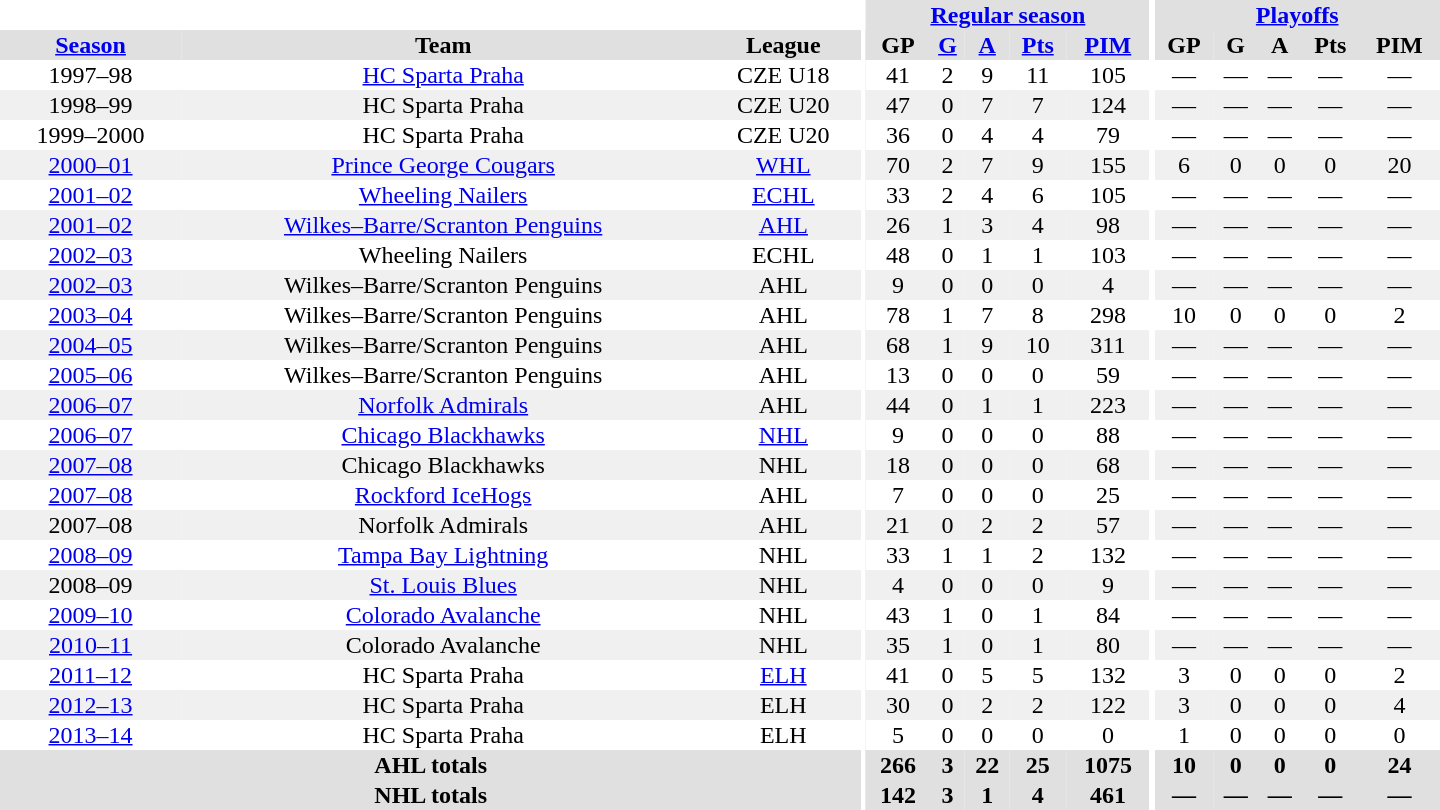<table border="0" cellpadding="1" cellspacing="0" style="text-align:center; width:60em">
<tr bgcolor="#e0e0e0">
<th colspan="3" bgcolor="#ffffff"></th>
<th rowspan="99" bgcolor="#ffffff"></th>
<th colspan="5"><a href='#'>Regular season</a></th>
<th rowspan="99" bgcolor="#ffffff"></th>
<th colspan="5"><a href='#'>Playoffs</a></th>
</tr>
<tr bgcolor="#e0e0e0">
<th><a href='#'>Season</a></th>
<th>Team</th>
<th>League</th>
<th>GP</th>
<th><a href='#'>G</a></th>
<th><a href='#'>A</a></th>
<th><a href='#'>Pts</a></th>
<th><a href='#'>PIM</a></th>
<th>GP</th>
<th>G</th>
<th>A</th>
<th>Pts</th>
<th>PIM</th>
</tr>
<tr>
<td>1997–98</td>
<td><a href='#'>HC Sparta Praha</a></td>
<td>CZE U18</td>
<td>41</td>
<td>2</td>
<td>9</td>
<td>11</td>
<td>105</td>
<td>—</td>
<td>—</td>
<td>—</td>
<td>—</td>
<td>—</td>
</tr>
<tr bgcolor="#f0f0f0">
<td>1998–99</td>
<td>HC Sparta Praha</td>
<td>CZE U20</td>
<td>47</td>
<td>0</td>
<td>7</td>
<td>7</td>
<td>124</td>
<td>—</td>
<td>—</td>
<td>—</td>
<td>—</td>
<td>—</td>
</tr>
<tr>
<td>1999–2000</td>
<td>HC Sparta Praha</td>
<td>CZE U20</td>
<td>36</td>
<td>0</td>
<td>4</td>
<td>4</td>
<td>79</td>
<td>—</td>
<td>—</td>
<td>—</td>
<td>—</td>
<td>—</td>
</tr>
<tr bgcolor="#f0f0f0">
<td><a href='#'>2000–01</a></td>
<td><a href='#'>Prince George Cougars</a></td>
<td><a href='#'>WHL</a></td>
<td>70</td>
<td>2</td>
<td>7</td>
<td>9</td>
<td>155</td>
<td>6</td>
<td>0</td>
<td>0</td>
<td>0</td>
<td>20</td>
</tr>
<tr>
<td><a href='#'>2001–02</a></td>
<td><a href='#'>Wheeling Nailers</a></td>
<td><a href='#'>ECHL</a></td>
<td>33</td>
<td>2</td>
<td>4</td>
<td>6</td>
<td>105</td>
<td>—</td>
<td>—</td>
<td>—</td>
<td>—</td>
<td>—</td>
</tr>
<tr bgcolor="#f0f0f0">
<td><a href='#'>2001–02</a></td>
<td><a href='#'>Wilkes–Barre/Scranton Penguins</a></td>
<td><a href='#'>AHL</a></td>
<td>26</td>
<td>1</td>
<td>3</td>
<td>4</td>
<td>98</td>
<td>—</td>
<td>—</td>
<td>—</td>
<td>—</td>
<td>—</td>
</tr>
<tr>
<td><a href='#'>2002–03</a></td>
<td>Wheeling Nailers</td>
<td>ECHL</td>
<td>48</td>
<td>0</td>
<td>1</td>
<td>1</td>
<td>103</td>
<td>—</td>
<td>—</td>
<td>—</td>
<td>—</td>
<td>—</td>
</tr>
<tr bgcolor="#f0f0f0">
<td><a href='#'>2002–03</a></td>
<td>Wilkes–Barre/Scranton Penguins</td>
<td>AHL</td>
<td>9</td>
<td>0</td>
<td>0</td>
<td>0</td>
<td>4</td>
<td>—</td>
<td>—</td>
<td>—</td>
<td>—</td>
<td>—</td>
</tr>
<tr>
<td><a href='#'>2003–04</a></td>
<td>Wilkes–Barre/Scranton Penguins</td>
<td>AHL</td>
<td>78</td>
<td>1</td>
<td>7</td>
<td>8</td>
<td>298</td>
<td>10</td>
<td>0</td>
<td>0</td>
<td>0</td>
<td>2</td>
</tr>
<tr bgcolor="#f0f0f0">
<td><a href='#'>2004–05</a></td>
<td>Wilkes–Barre/Scranton Penguins</td>
<td>AHL</td>
<td>68</td>
<td>1</td>
<td>9</td>
<td>10</td>
<td>311</td>
<td>—</td>
<td>—</td>
<td>—</td>
<td>—</td>
<td>—</td>
</tr>
<tr>
<td><a href='#'>2005–06</a></td>
<td>Wilkes–Barre/Scranton Penguins</td>
<td>AHL</td>
<td>13</td>
<td>0</td>
<td>0</td>
<td>0</td>
<td>59</td>
<td>—</td>
<td>—</td>
<td>—</td>
<td>—</td>
<td>—</td>
</tr>
<tr bgcolor="#f0f0f0">
<td><a href='#'>2006–07</a></td>
<td><a href='#'>Norfolk Admirals</a></td>
<td>AHL</td>
<td>44</td>
<td>0</td>
<td>1</td>
<td>1</td>
<td>223</td>
<td>—</td>
<td>—</td>
<td>—</td>
<td>—</td>
<td>—</td>
</tr>
<tr>
<td><a href='#'>2006–07</a></td>
<td><a href='#'>Chicago Blackhawks</a></td>
<td><a href='#'>NHL</a></td>
<td>9</td>
<td>0</td>
<td>0</td>
<td>0</td>
<td>88</td>
<td>—</td>
<td>—</td>
<td>—</td>
<td>—</td>
<td>—</td>
</tr>
<tr bgcolor="#f0f0f0">
<td><a href='#'>2007–08</a></td>
<td>Chicago Blackhawks</td>
<td>NHL</td>
<td>18</td>
<td>0</td>
<td>0</td>
<td>0</td>
<td>68</td>
<td>—</td>
<td>—</td>
<td>—</td>
<td>—</td>
<td>—</td>
</tr>
<tr>
<td><a href='#'>2007–08</a></td>
<td><a href='#'>Rockford IceHogs</a></td>
<td>AHL</td>
<td>7</td>
<td>0</td>
<td>0</td>
<td>0</td>
<td>25</td>
<td>—</td>
<td>—</td>
<td>—</td>
<td>—</td>
<td>—</td>
</tr>
<tr bgcolor="#f0f0f0">
<td>2007–08</td>
<td>Norfolk Admirals</td>
<td>AHL</td>
<td>21</td>
<td>0</td>
<td>2</td>
<td>2</td>
<td>57</td>
<td>—</td>
<td>—</td>
<td>—</td>
<td>—</td>
<td>—</td>
</tr>
<tr>
<td><a href='#'>2008–09</a></td>
<td><a href='#'>Tampa Bay Lightning</a></td>
<td>NHL</td>
<td>33</td>
<td>1</td>
<td>1</td>
<td>2</td>
<td>132</td>
<td>—</td>
<td>—</td>
<td>—</td>
<td>—</td>
<td>—</td>
</tr>
<tr bgcolor="#f0f0f0">
<td>2008–09</td>
<td><a href='#'>St. Louis Blues</a></td>
<td>NHL</td>
<td>4</td>
<td>0</td>
<td>0</td>
<td>0</td>
<td>9</td>
<td>—</td>
<td>—</td>
<td>—</td>
<td>—</td>
<td>—</td>
</tr>
<tr>
<td><a href='#'>2009–10</a></td>
<td><a href='#'>Colorado Avalanche</a></td>
<td>NHL</td>
<td>43</td>
<td>1</td>
<td>0</td>
<td>1</td>
<td>84</td>
<td>—</td>
<td>—</td>
<td>—</td>
<td>—</td>
<td>—</td>
</tr>
<tr bgcolor="#f0f0f0">
<td><a href='#'>2010–11</a></td>
<td>Colorado Avalanche</td>
<td>NHL</td>
<td>35</td>
<td>1</td>
<td>0</td>
<td>1</td>
<td>80</td>
<td>—</td>
<td>—</td>
<td>—</td>
<td>—</td>
<td>—</td>
</tr>
<tr>
<td><a href='#'>2011–12</a></td>
<td>HC Sparta Praha</td>
<td><a href='#'>ELH</a></td>
<td>41</td>
<td>0</td>
<td>5</td>
<td>5</td>
<td>132</td>
<td>3</td>
<td>0</td>
<td>0</td>
<td>0</td>
<td>2</td>
</tr>
<tr bgcolor="#f0f0f0">
<td><a href='#'>2012–13</a></td>
<td>HC Sparta Praha</td>
<td>ELH</td>
<td>30</td>
<td>0</td>
<td>2</td>
<td>2</td>
<td>122</td>
<td>3</td>
<td>0</td>
<td>0</td>
<td>0</td>
<td>4</td>
</tr>
<tr>
<td><a href='#'>2013–14</a></td>
<td>HC Sparta Praha</td>
<td>ELH</td>
<td>5</td>
<td>0</td>
<td>0</td>
<td>0</td>
<td>0</td>
<td>1</td>
<td>0</td>
<td>0</td>
<td>0</td>
<td>0</td>
</tr>
<tr bgcolor="#e0e0e0">
<th colspan="3">AHL totals</th>
<th>266</th>
<th>3</th>
<th>22</th>
<th>25</th>
<th>1075</th>
<th>10</th>
<th>0</th>
<th>0</th>
<th>0</th>
<th>24</th>
</tr>
<tr bgcolor="#e0e0e0">
<th colspan="3">NHL totals</th>
<th>142</th>
<th>3</th>
<th>1</th>
<th>4</th>
<th>461</th>
<th>—</th>
<th>—</th>
<th>—</th>
<th>—</th>
<th>—</th>
</tr>
</table>
